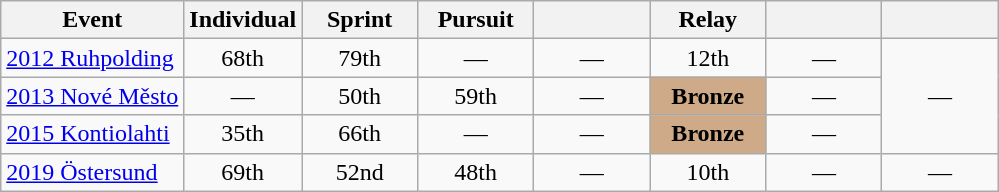<table class="wikitable" style="text-align: center;">
<tr ">
<th>Event</th>
<th style="width:70px;">Individual</th>
<th style="width:70px;">Sprint</th>
<th style="width:70px;">Pursuit</th>
<th style="width:70px;"></th>
<th style="width:70px;">Relay</th>
<th style="width:70px;"></th>
<th style="width:70px;"></th>
</tr>
<tr>
<td align=left> <a href='#'>2012 Ruhpolding</a></td>
<td>68th</td>
<td>79th</td>
<td>—</td>
<td>—</td>
<td>12th</td>
<td>—</td>
<td rowspan="3">—</td>
</tr>
<tr>
<td align=left> <a href='#'>2013 Nové Město</a></td>
<td>—</td>
<td>50th</td>
<td>59th</td>
<td>—</td>
<td style="background:#cfaa88;"><strong>Bronze</strong></td>
<td>—</td>
</tr>
<tr>
<td align=left> <a href='#'>2015 Kontiolahti</a></td>
<td>35th</td>
<td>66th</td>
<td>—</td>
<td>—</td>
<td style="background:#cfaa88;"><strong>Bronze</strong></td>
<td>—</td>
</tr>
<tr>
<td align=left> <a href='#'>2019 Östersund</a></td>
<td>69th</td>
<td>52nd</td>
<td>48th</td>
<td>—</td>
<td>10th</td>
<td>—</td>
<td>—</td>
</tr>
</table>
